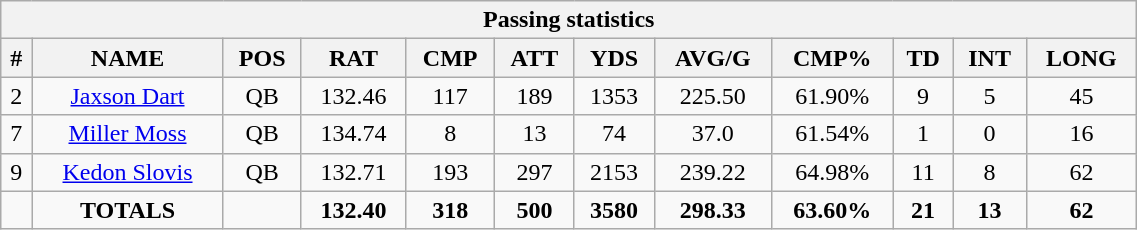<table style="width:60%; text-align:center;" class="wikitable collapsible collapsed">
<tr>
<th colspan="12">Passing statistics</th>
</tr>
<tr>
<th>#</th>
<th>NAME</th>
<th>POS</th>
<th>RAT</th>
<th>CMP</th>
<th>ATT</th>
<th>YDS</th>
<th>AVG/G</th>
<th>CMP%</th>
<th>TD</th>
<th>INT</th>
<th>LONG</th>
</tr>
<tr>
<td>2</td>
<td><a href='#'>Jaxson Dart</a></td>
<td>QB</td>
<td>132.46</td>
<td>117</td>
<td>189</td>
<td>1353</td>
<td>225.50</td>
<td>61.90%</td>
<td>9</td>
<td>5</td>
<td>45</td>
</tr>
<tr>
<td>7</td>
<td><a href='#'>Miller Moss</a></td>
<td>QB</td>
<td>134.74</td>
<td>8</td>
<td>13</td>
<td>74</td>
<td>37.0</td>
<td>61.54%</td>
<td>1</td>
<td>0</td>
<td>16</td>
</tr>
<tr>
<td>9</td>
<td><a href='#'>Kedon Slovis</a></td>
<td>QB</td>
<td>132.71</td>
<td>193</td>
<td>297</td>
<td>2153</td>
<td>239.22</td>
<td>64.98%</td>
<td>11</td>
<td>8</td>
<td>62</td>
</tr>
<tr>
<td></td>
<td><strong>TOTALS</strong></td>
<td></td>
<td><strong>132.40</strong></td>
<td><strong>318</strong></td>
<td><strong>500</strong></td>
<td><strong>3580</strong></td>
<td><strong>298.33</strong></td>
<td><strong>63.60%</strong></td>
<td><strong>21</strong></td>
<td><strong>13</strong></td>
<td><strong>62</strong></td>
</tr>
</table>
